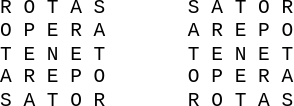<table style="font-family: monospace; margin: 0 0 0 0; line-height:90%">
<tr>
<td style="padding-left: 2em; line-height: 1.2em;"><br>R O T A S <br>
O P E R A <br>
T E N E T <br>
A R E P O <br>
S A T O R</td>
<td style="padding-left: 4em; line-height: 1.2em;"><br>S A T O R <br>
A R E P O <br>
T E N E T <br>
O P E R A <br>
R O T A S</td>
</tr>
</table>
